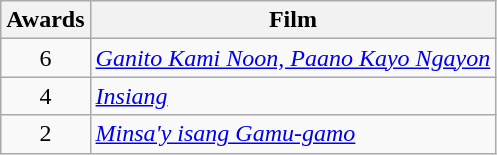<table class="wikitable" style="text-align:center">
<tr>
<th scope="col">Awards</th>
<th scope="col">Film</th>
</tr>
<tr>
<td>6</td>
<td align=left><em><a href='#'>Ganito Kami Noon, Paano Kayo Ngayon</a></em></td>
</tr>
<tr>
<td>4</td>
<td align=left><em><a href='#'>Insiang</a></em></td>
</tr>
<tr>
<td>2</td>
<td align=left><em><a href='#'>Minsa'y isang Gamu-gamo</a></em></td>
</tr>
</table>
